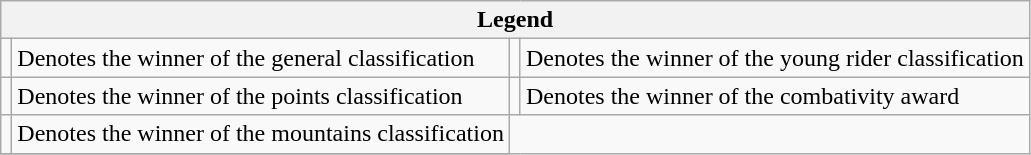<table class="wikitable">
<tr>
<th colspan="4">Legend</th>
</tr>
<tr>
<td></td>
<td>Denotes the winner of the general classification</td>
<td></td>
<td>Denotes the winner of the young rider classification</td>
</tr>
<tr>
<td></td>
<td>Denotes the winner of the points classification</td>
<td></td>
<td>Denotes the winner of the combativity award</td>
</tr>
<tr>
<td></td>
<td>Denotes the winner of the mountains classification</td>
</tr>
<tr>
</tr>
</table>
